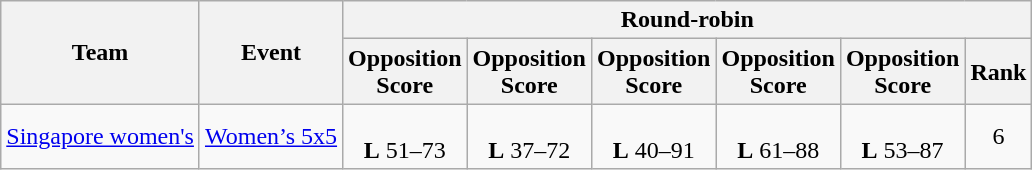<table class="wikitable">
<tr>
<th rowspan="2">Team</th>
<th rowspan="2">Event</th>
<th colspan="6">Round-robin</th>
</tr>
<tr>
<th>Opposition<br>Score</th>
<th>Opposition<br>Score</th>
<th>Opposition<br>Score</th>
<th>Opposition<br>Score</th>
<th>Opposition<br>Score</th>
<th>Rank</th>
</tr>
<tr align="center">
<td align="left"><a href='#'>Singapore women's</a></td>
<td align="left"><a href='#'>Women’s 5x5</a></td>
<td><br> <strong>L</strong> 51–73</td>
<td><br> <strong>L</strong> 37–72</td>
<td><br> <strong>L</strong> 40–91</td>
<td><br> <strong>L</strong> 61–88</td>
<td><br> <strong>L</strong> 53–87</td>
<td>6</td>
</tr>
</table>
